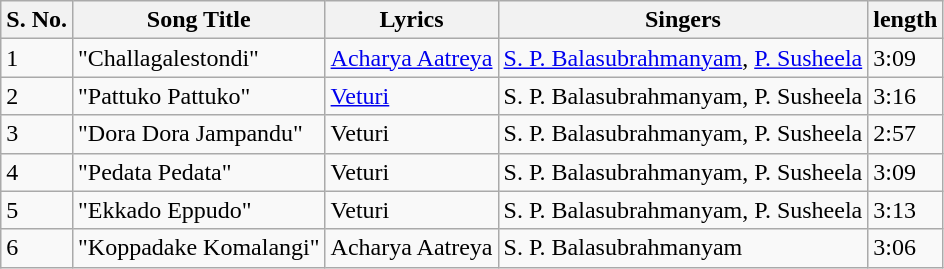<table class="wikitable">
<tr>
<th>S. No.</th>
<th>Song Title</th>
<th>Lyrics</th>
<th>Singers</th>
<th>length</th>
</tr>
<tr>
<td>1</td>
<td>"Challagalestondi"</td>
<td><a href='#'>Acharya Aatreya</a></td>
<td><a href='#'>S. P. Balasubrahmanyam</a>, <a href='#'>P. Susheela</a></td>
<td>3:09</td>
</tr>
<tr>
<td>2</td>
<td>"Pattuko Pattuko"</td>
<td><a href='#'>Veturi</a></td>
<td>S. P. Balasubrahmanyam, P. Susheela</td>
<td>3:16</td>
</tr>
<tr>
<td>3</td>
<td>"Dora Dora Jampandu"</td>
<td>Veturi</td>
<td>S. P. Balasubrahmanyam, P. Susheela</td>
<td>2:57</td>
</tr>
<tr>
<td>4</td>
<td>"Pedata Pedata"</td>
<td>Veturi</td>
<td>S. P. Balasubrahmanyam, P. Susheela</td>
<td>3:09</td>
</tr>
<tr>
<td>5</td>
<td>"Ekkado Eppudo"</td>
<td>Veturi</td>
<td>S. P. Balasubrahmanyam, P. Susheela</td>
<td>3:13</td>
</tr>
<tr>
<td>6</td>
<td>"Koppadake Komalangi"</td>
<td>Acharya Aatreya</td>
<td>S. P. Balasubrahmanyam</td>
<td>3:06</td>
</tr>
</table>
